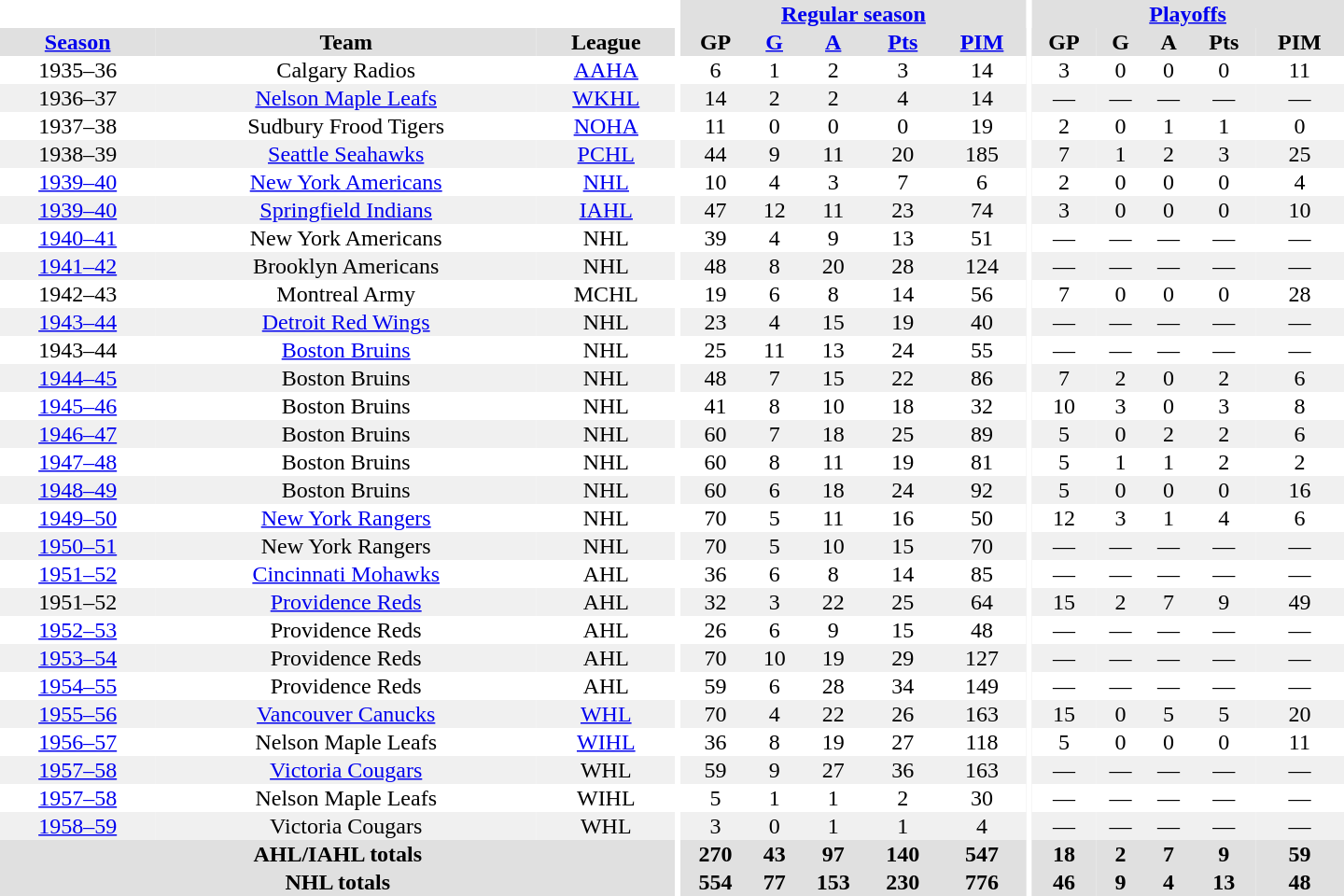<table border="0" cellpadding="1" cellspacing="0" style="text-align:center; width:60em">
<tr bgcolor="#e0e0e0">
<th colspan="3" bgcolor="#ffffff"></th>
<th rowspan="100" bgcolor="#ffffff"></th>
<th colspan="5"><a href='#'>Regular season</a></th>
<th rowspan="100" bgcolor="#ffffff"></th>
<th colspan="5"><a href='#'>Playoffs</a></th>
</tr>
<tr bgcolor="#e0e0e0">
<th><a href='#'>Season</a></th>
<th>Team</th>
<th>League</th>
<th>GP</th>
<th><a href='#'>G</a></th>
<th><a href='#'>A</a></th>
<th><a href='#'>Pts</a></th>
<th><a href='#'>PIM</a></th>
<th>GP</th>
<th>G</th>
<th>A</th>
<th>Pts</th>
<th>PIM</th>
</tr>
<tr>
<td>1935–36</td>
<td>Calgary Radios</td>
<td><a href='#'>AAHA</a></td>
<td>6</td>
<td>1</td>
<td>2</td>
<td>3</td>
<td>14</td>
<td>3</td>
<td>0</td>
<td>0</td>
<td>0</td>
<td>11</td>
</tr>
<tr bgcolor="#f0f0f0">
<td>1936–37</td>
<td><a href='#'>Nelson Maple Leafs</a></td>
<td><a href='#'>WKHL</a></td>
<td>14</td>
<td>2</td>
<td>2</td>
<td>4</td>
<td>14</td>
<td>—</td>
<td>—</td>
<td>—</td>
<td>—</td>
<td>—</td>
</tr>
<tr>
<td>1937–38</td>
<td>Sudbury Frood Tigers</td>
<td><a href='#'>NOHA</a></td>
<td>11</td>
<td>0</td>
<td>0</td>
<td>0</td>
<td>19</td>
<td>2</td>
<td>0</td>
<td>1</td>
<td>1</td>
<td>0</td>
</tr>
<tr bgcolor="#f0f0f0">
<td>1938–39</td>
<td><a href='#'>Seattle Seahawks</a></td>
<td><a href='#'>PCHL</a></td>
<td>44</td>
<td>9</td>
<td>11</td>
<td>20</td>
<td>185</td>
<td>7</td>
<td>1</td>
<td>2</td>
<td>3</td>
<td>25</td>
</tr>
<tr>
<td><a href='#'>1939–40</a></td>
<td><a href='#'>New York Americans</a></td>
<td><a href='#'>NHL</a></td>
<td>10</td>
<td>4</td>
<td>3</td>
<td>7</td>
<td>6</td>
<td>2</td>
<td>0</td>
<td>0</td>
<td>0</td>
<td>4</td>
</tr>
<tr bgcolor="#f0f0f0">
<td><a href='#'>1939–40</a></td>
<td><a href='#'>Springfield Indians</a></td>
<td><a href='#'>IAHL</a></td>
<td>47</td>
<td>12</td>
<td>11</td>
<td>23</td>
<td>74</td>
<td>3</td>
<td>0</td>
<td>0</td>
<td>0</td>
<td>10</td>
</tr>
<tr>
<td><a href='#'>1940–41</a></td>
<td>New York Americans</td>
<td>NHL</td>
<td>39</td>
<td>4</td>
<td>9</td>
<td>13</td>
<td>51</td>
<td>—</td>
<td>—</td>
<td>—</td>
<td>—</td>
<td>—</td>
</tr>
<tr bgcolor="#f0f0f0">
<td><a href='#'>1941–42</a></td>
<td>Brooklyn Americans</td>
<td>NHL</td>
<td>48</td>
<td>8</td>
<td>20</td>
<td>28</td>
<td>124</td>
<td>—</td>
<td>—</td>
<td>—</td>
<td>—</td>
<td>—</td>
</tr>
<tr>
<td>1942–43</td>
<td>Montreal Army</td>
<td>MCHL</td>
<td>19</td>
<td>6</td>
<td>8</td>
<td>14</td>
<td>56</td>
<td>7</td>
<td>0</td>
<td>0</td>
<td>0</td>
<td>28</td>
</tr>
<tr bgcolor="#f0f0f0">
<td><a href='#'>1943–44</a></td>
<td><a href='#'>Detroit Red Wings</a></td>
<td>NHL</td>
<td>23</td>
<td>4</td>
<td>15</td>
<td>19</td>
<td>40</td>
<td>—</td>
<td>—</td>
<td>—</td>
<td>—</td>
<td>—</td>
</tr>
<tr>
<td>1943–44</td>
<td><a href='#'>Boston Bruins</a></td>
<td>NHL</td>
<td>25</td>
<td>11</td>
<td>13</td>
<td>24</td>
<td>55</td>
<td>—</td>
<td>—</td>
<td>—</td>
<td>—</td>
<td>—</td>
</tr>
<tr bgcolor="#f0f0f0">
<td><a href='#'>1944–45</a></td>
<td>Boston Bruins</td>
<td>NHL</td>
<td>48</td>
<td>7</td>
<td>15</td>
<td>22</td>
<td>86</td>
<td>7</td>
<td>2</td>
<td>0</td>
<td>2</td>
<td>6</td>
</tr>
<tr>
<td><a href='#'>1945–46</a></td>
<td>Boston Bruins</td>
<td>NHL</td>
<td>41</td>
<td>8</td>
<td>10</td>
<td>18</td>
<td>32</td>
<td>10</td>
<td>3</td>
<td>0</td>
<td>3</td>
<td>8</td>
</tr>
<tr bgcolor="#f0f0f0">
<td><a href='#'>1946–47</a></td>
<td>Boston Bruins</td>
<td>NHL</td>
<td>60</td>
<td>7</td>
<td>18</td>
<td>25</td>
<td>89</td>
<td>5</td>
<td>0</td>
<td>2</td>
<td>2</td>
<td>6</td>
</tr>
<tr>
<td><a href='#'>1947–48</a></td>
<td>Boston Bruins</td>
<td>NHL</td>
<td>60</td>
<td>8</td>
<td>11</td>
<td>19</td>
<td>81</td>
<td>5</td>
<td>1</td>
<td>1</td>
<td>2</td>
<td>2</td>
</tr>
<tr bgcolor="#f0f0f0">
<td><a href='#'>1948–49</a></td>
<td>Boston Bruins</td>
<td>NHL</td>
<td>60</td>
<td>6</td>
<td>18</td>
<td>24</td>
<td>92</td>
<td>5</td>
<td>0</td>
<td>0</td>
<td>0</td>
<td>16</td>
</tr>
<tr>
<td><a href='#'>1949–50</a></td>
<td><a href='#'>New York Rangers</a></td>
<td>NHL</td>
<td>70</td>
<td>5</td>
<td>11</td>
<td>16</td>
<td>50</td>
<td>12</td>
<td>3</td>
<td>1</td>
<td>4</td>
<td>6</td>
</tr>
<tr bgcolor="#f0f0f0">
<td><a href='#'>1950–51</a></td>
<td>New York Rangers</td>
<td>NHL</td>
<td>70</td>
<td>5</td>
<td>10</td>
<td>15</td>
<td>70</td>
<td>—</td>
<td>—</td>
<td>—</td>
<td>—</td>
<td>—</td>
</tr>
<tr>
<td><a href='#'>1951–52</a></td>
<td><a href='#'>Cincinnati Mohawks</a></td>
<td>AHL</td>
<td>36</td>
<td>6</td>
<td>8</td>
<td>14</td>
<td>85</td>
<td>—</td>
<td>—</td>
<td>—</td>
<td>—</td>
<td>—</td>
</tr>
<tr bgcolor="#f0f0f0">
<td>1951–52</td>
<td><a href='#'>Providence Reds</a></td>
<td>AHL</td>
<td>32</td>
<td>3</td>
<td>22</td>
<td>25</td>
<td>64</td>
<td>15</td>
<td>2</td>
<td>7</td>
<td>9</td>
<td>49</td>
</tr>
<tr>
<td><a href='#'>1952–53</a></td>
<td>Providence Reds</td>
<td>AHL</td>
<td>26</td>
<td>6</td>
<td>9</td>
<td>15</td>
<td>48</td>
<td>—</td>
<td>—</td>
<td>—</td>
<td>—</td>
<td>—</td>
</tr>
<tr bgcolor="#f0f0f0">
<td><a href='#'>1953–54</a></td>
<td>Providence Reds</td>
<td>AHL</td>
<td>70</td>
<td>10</td>
<td>19</td>
<td>29</td>
<td>127</td>
<td>—</td>
<td>—</td>
<td>—</td>
<td>—</td>
<td>—</td>
</tr>
<tr>
<td><a href='#'>1954–55</a></td>
<td>Providence Reds</td>
<td>AHL</td>
<td>59</td>
<td>6</td>
<td>28</td>
<td>34</td>
<td>149</td>
<td>—</td>
<td>—</td>
<td>—</td>
<td>—</td>
<td>—</td>
</tr>
<tr bgcolor="#f0f0f0">
<td><a href='#'>1955–56</a></td>
<td><a href='#'>Vancouver Canucks</a></td>
<td><a href='#'>WHL</a></td>
<td>70</td>
<td>4</td>
<td>22</td>
<td>26</td>
<td>163</td>
<td>15</td>
<td>0</td>
<td>5</td>
<td>5</td>
<td>20</td>
</tr>
<tr>
<td><a href='#'>1956–57</a></td>
<td>Nelson Maple Leafs</td>
<td><a href='#'>WIHL</a></td>
<td>36</td>
<td>8</td>
<td>19</td>
<td>27</td>
<td>118</td>
<td>5</td>
<td>0</td>
<td>0</td>
<td>0</td>
<td>11</td>
</tr>
<tr bgcolor="#f0f0f0">
<td><a href='#'>1957–58</a></td>
<td><a href='#'>Victoria Cougars</a></td>
<td>WHL</td>
<td>59</td>
<td>9</td>
<td>27</td>
<td>36</td>
<td>163</td>
<td>—</td>
<td>—</td>
<td>—</td>
<td>—</td>
<td>—</td>
</tr>
<tr>
<td><a href='#'>1957–58</a></td>
<td>Nelson Maple Leafs</td>
<td>WIHL</td>
<td>5</td>
<td>1</td>
<td>1</td>
<td>2</td>
<td>30</td>
<td>—</td>
<td>—</td>
<td>—</td>
<td>—</td>
<td>—</td>
</tr>
<tr bgcolor="#f0f0f0">
<td><a href='#'>1958–59</a></td>
<td>Victoria Cougars</td>
<td>WHL</td>
<td>3</td>
<td>0</td>
<td>1</td>
<td>1</td>
<td>4</td>
<td>—</td>
<td>—</td>
<td>—</td>
<td>—</td>
<td>—</td>
</tr>
<tr bgcolor="#e0e0e0">
<th colspan="3">AHL/IAHL totals</th>
<th>270</th>
<th>43</th>
<th>97</th>
<th>140</th>
<th>547</th>
<th>18</th>
<th>2</th>
<th>7</th>
<th>9</th>
<th>59</th>
</tr>
<tr bgcolor="#e0e0e0">
<th colspan="3">NHL totals</th>
<th>554</th>
<th>77</th>
<th>153</th>
<th>230</th>
<th>776</th>
<th>46</th>
<th>9</th>
<th>4</th>
<th>13</th>
<th>48</th>
</tr>
</table>
